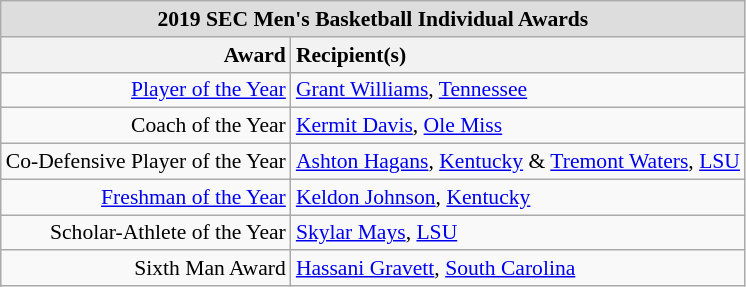<table class="wikitable" style="white-space:nowrap; font-size:90%;">
<tr>
<td colspan="7" style="text-align:center; background:#ddd;"><strong>2019 SEC Men's Basketball Individual Awards</strong> </td>
</tr>
<tr>
<th style="text-align:right;">Award</th>
<th style="text-align:left;">Recipient(s)</th>
</tr>
<tr>
<td style="text-align:right;"><a href='#'>Player of the Year</a></td>
<td style="text-align:left;"><a href='#'>Grant Williams</a>, <a href='#'>Tennessee</a></td>
</tr>
<tr>
<td style="text-align:right;">Coach of the Year</td>
<td style="text-align:left;"><a href='#'>Kermit Davis</a>, <a href='#'>Ole Miss</a></td>
</tr>
<tr>
<td style="text-align:right;">Co-Defensive Player of the Year</td>
<td style="text-align:left;"><a href='#'>Ashton Hagans</a>, <a href='#'>Kentucky</a> & <a href='#'>Tremont Waters</a>, <a href='#'>LSU</a></td>
</tr>
<tr>
<td style="text-align:right;"><a href='#'>Freshman of the Year</a></td>
<td style="text-align:left;"><a href='#'>Keldon Johnson</a>, <a href='#'>Kentucky</a></td>
</tr>
<tr>
<td style="text-align:right;">Scholar-Athlete of the Year</td>
<td style="text-align:left;"><a href='#'>Skylar Mays</a>, <a href='#'>LSU</a></td>
</tr>
<tr>
<td style="text-align:right;">Sixth Man Award</td>
<td style="text-align:left;"><a href='#'>Hassani Gravett</a>, <a href='#'>South Carolina</a></td>
</tr>
</table>
